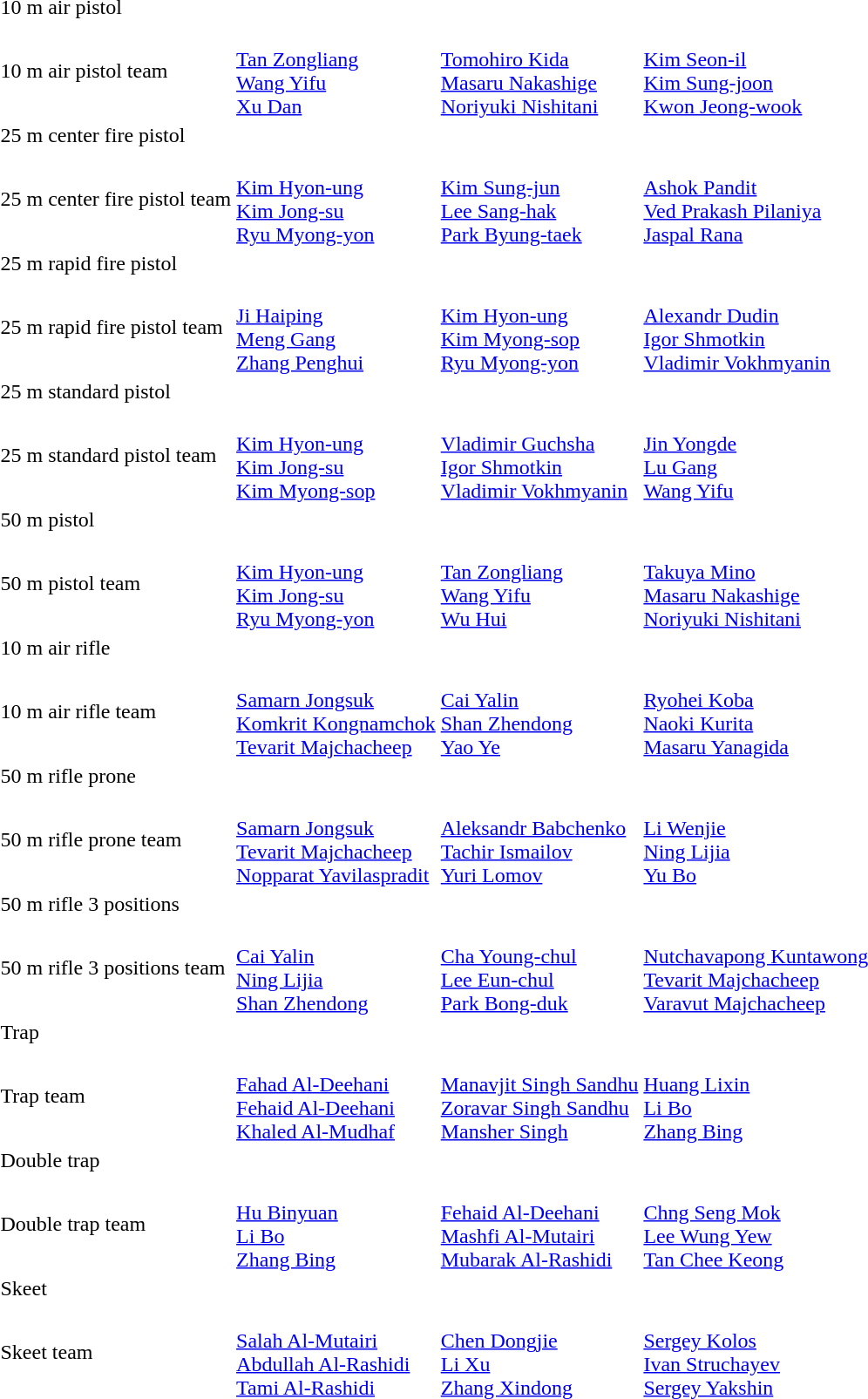<table>
<tr>
<td>10 m air pistol</td>
<td></td>
<td></td>
<td></td>
</tr>
<tr>
<td>10 m air pistol team</td>
<td><br><a href='#'>Tan Zongliang</a><br><a href='#'>Wang Yifu</a><br><a href='#'>Xu Dan</a></td>
<td><br><a href='#'>Tomohiro Kida</a><br><a href='#'>Masaru Nakashige</a><br><a href='#'>Noriyuki Nishitani</a></td>
<td><br><a href='#'>Kim Seon-il</a><br><a href='#'>Kim Sung-joon</a><br><a href='#'>Kwon Jeong-wook</a></td>
</tr>
<tr>
<td>25 m center fire pistol</td>
<td></td>
<td></td>
<td></td>
</tr>
<tr>
<td>25 m center fire pistol team</td>
<td><br><a href='#'>Kim Hyon-ung</a><br><a href='#'>Kim Jong-su</a><br><a href='#'>Ryu Myong-yon</a></td>
<td><br><a href='#'>Kim Sung-jun</a><br><a href='#'>Lee Sang-hak</a><br><a href='#'>Park Byung-taek</a></td>
<td><br><a href='#'>Ashok Pandit</a><br><a href='#'>Ved Prakash Pilaniya</a><br><a href='#'>Jaspal Rana</a></td>
</tr>
<tr>
<td>25 m rapid fire pistol</td>
<td></td>
<td></td>
<td></td>
</tr>
<tr>
<td>25 m rapid fire pistol team</td>
<td><br><a href='#'>Ji Haiping</a><br><a href='#'>Meng Gang</a><br><a href='#'>Zhang Penghui</a></td>
<td><br><a href='#'>Kim Hyon-ung</a><br><a href='#'>Kim Myong-sop</a><br><a href='#'>Ryu Myong-yon</a></td>
<td><br><a href='#'>Alexandr Dudin</a><br><a href='#'>Igor Shmotkin</a><br><a href='#'>Vladimir Vokhmyanin</a></td>
</tr>
<tr>
<td>25 m standard pistol</td>
<td></td>
<td></td>
<td></td>
</tr>
<tr>
<td>25 m standard pistol team</td>
<td><br><a href='#'>Kim Hyon-ung</a><br><a href='#'>Kim Jong-su</a><br><a href='#'>Kim Myong-sop</a></td>
<td><br><a href='#'>Vladimir Guchsha</a><br><a href='#'>Igor Shmotkin</a><br><a href='#'>Vladimir Vokhmyanin</a></td>
<td><br><a href='#'>Jin Yongde</a><br><a href='#'>Lu Gang</a><br><a href='#'>Wang Yifu</a></td>
</tr>
<tr>
<td>50 m pistol</td>
<td></td>
<td></td>
<td></td>
</tr>
<tr>
<td>50 m pistol team</td>
<td><br><a href='#'>Kim Hyon-ung</a><br><a href='#'>Kim Jong-su</a><br><a href='#'>Ryu Myong-yon</a></td>
<td><br><a href='#'>Tan Zongliang</a><br><a href='#'>Wang Yifu</a><br><a href='#'>Wu Hui</a></td>
<td><br><a href='#'>Takuya Mino</a><br><a href='#'>Masaru Nakashige</a><br><a href='#'>Noriyuki Nishitani</a></td>
</tr>
<tr>
<td>10 m air rifle</td>
<td></td>
<td></td>
<td></td>
</tr>
<tr>
<td>10 m air rifle team</td>
<td><br><a href='#'>Samarn Jongsuk</a><br><a href='#'>Komkrit Kongnamchok</a><br><a href='#'>Tevarit Majchacheep</a></td>
<td><br><a href='#'>Cai Yalin</a><br><a href='#'>Shan Zhendong</a><br><a href='#'>Yao Ye</a></td>
<td><br><a href='#'>Ryohei Koba</a><br><a href='#'>Naoki Kurita</a><br><a href='#'>Masaru Yanagida</a></td>
</tr>
<tr>
<td>50 m rifle prone</td>
<td></td>
<td></td>
<td></td>
</tr>
<tr>
<td>50 m rifle prone team</td>
<td><br><a href='#'>Samarn Jongsuk</a><br><a href='#'>Tevarit Majchacheep</a><br><a href='#'>Nopparat Yavilaspradit</a></td>
<td><br><a href='#'>Aleksandr Babchenko</a><br><a href='#'>Tachir Ismailov</a><br><a href='#'>Yuri Lomov</a></td>
<td><br><a href='#'>Li Wenjie</a><br><a href='#'>Ning Lijia</a><br><a href='#'>Yu Bo</a></td>
</tr>
<tr>
<td>50 m rifle 3 positions</td>
<td></td>
<td></td>
<td></td>
</tr>
<tr>
<td>50 m rifle 3 positions team</td>
<td><br><a href='#'>Cai Yalin</a><br><a href='#'>Ning Lijia</a><br><a href='#'>Shan Zhendong</a></td>
<td><br><a href='#'>Cha Young-chul</a><br><a href='#'>Lee Eun-chul</a><br><a href='#'>Park Bong-duk</a></td>
<td><br><a href='#'>Nutchavapong Kuntawong</a><br><a href='#'>Tevarit Majchacheep</a><br><a href='#'>Varavut Majchacheep</a></td>
</tr>
<tr>
<td>Trap</td>
<td></td>
<td></td>
<td></td>
</tr>
<tr>
<td>Trap team</td>
<td><br><a href='#'>Fahad Al-Deehani</a><br><a href='#'>Fehaid Al-Deehani</a><br><a href='#'>Khaled Al-Mudhaf</a></td>
<td><br><a href='#'>Manavjit Singh Sandhu</a><br><a href='#'>Zoravar Singh Sandhu</a><br><a href='#'>Mansher Singh</a></td>
<td><br><a href='#'>Huang Lixin</a><br><a href='#'>Li Bo</a><br><a href='#'>Zhang Bing</a></td>
</tr>
<tr>
<td>Double trap</td>
<td></td>
<td></td>
<td></td>
</tr>
<tr>
<td>Double trap team</td>
<td><br><a href='#'>Hu Binyuan</a><br><a href='#'>Li Bo</a><br><a href='#'>Zhang Bing</a></td>
<td><br><a href='#'>Fehaid Al-Deehani</a><br><a href='#'>Mashfi Al-Mutairi</a><br><a href='#'>Mubarak Al-Rashidi</a></td>
<td><br><a href='#'>Chng Seng Mok</a><br><a href='#'>Lee Wung Yew</a><br><a href='#'>Tan Chee Keong</a></td>
</tr>
<tr>
<td>Skeet<br></td>
<td></td>
<td></td>
<td></td>
</tr>
<tr>
<td>Skeet team</td>
<td><br><a href='#'>Salah Al-Mutairi</a><br><a href='#'>Abdullah Al-Rashidi</a><br><a href='#'>Tami Al-Rashidi</a></td>
<td><br><a href='#'>Chen Dongjie</a><br><a href='#'>Li Xu</a><br><a href='#'>Zhang Xindong</a></td>
<td><br><a href='#'>Sergey Kolos</a><br><a href='#'>Ivan Struchayev</a><br><a href='#'>Sergey Yakshin</a></td>
</tr>
</table>
